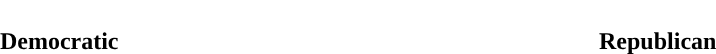<table style="width:50em; text-align:center">
<tr style="color:white">
<td style="background:"><strong>64</strong></td>
<td style="background:"><strong>36</strong></td>
</tr>
<tr>
<td><span><strong>Democratic</strong></span></td>
<td><span><strong>Republican</strong></span></td>
</tr>
</table>
